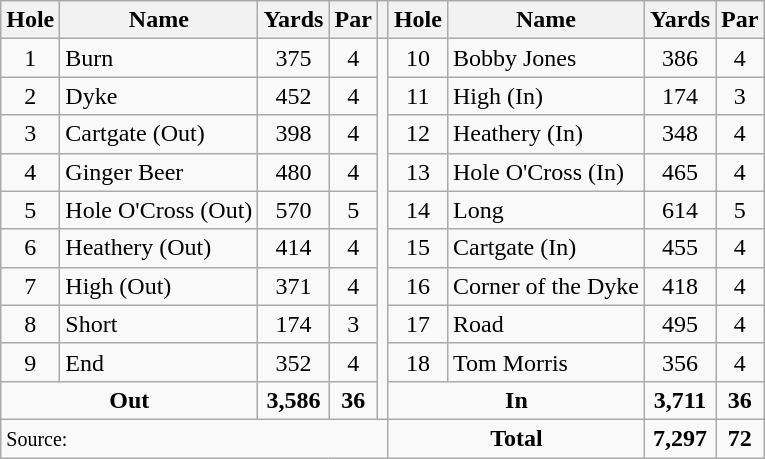<table class=wikitable>
<tr>
<th>Hole</th>
<th>Name</th>
<th>Yards</th>
<th>Par</th>
<th></th>
<th>Hole</th>
<th>Name</th>
<th>Yards</th>
<th>Par</th>
</tr>
<tr>
<td align=center>1</td>
<td>Burn</td>
<td align=center>375</td>
<td align=center>4</td>
<td rowspan=10></td>
<td align=center>10</td>
<td>Bobby Jones</td>
<td align=center>386</td>
<td align=center>4</td>
</tr>
<tr>
<td align=center>2</td>
<td>Dyke</td>
<td align=center>452</td>
<td align=center>4</td>
<td align=center>11</td>
<td>High (In)</td>
<td align=center>174</td>
<td align=center>3</td>
</tr>
<tr>
<td align=center>3</td>
<td>Cartgate (Out)</td>
<td align=center>398</td>
<td align=center>4</td>
<td align=center>12</td>
<td>Heathery (In)</td>
<td align=center>348</td>
<td align=center>4</td>
</tr>
<tr>
<td align=center>4</td>
<td>Ginger Beer</td>
<td align=center>480</td>
<td align=center>4</td>
<td align=center>13</td>
<td>Hole O'Cross (In)</td>
<td align=center>465</td>
<td align=center>4</td>
</tr>
<tr>
<td align=center>5</td>
<td>Hole O'Cross (Out)</td>
<td align=center>570</td>
<td align=center>5</td>
<td align=center>14</td>
<td>Long</td>
<td align=center>614</td>
<td align=center>5</td>
</tr>
<tr>
<td align=center>6</td>
<td>Heathery (Out)</td>
<td align=center>414</td>
<td align=center>4</td>
<td align=center>15</td>
<td>Cartgate (In)</td>
<td align=center>455</td>
<td align=center>4</td>
</tr>
<tr>
<td align=center>7</td>
<td>High (Out)</td>
<td align=center>371</td>
<td align=center>4</td>
<td align=center>16</td>
<td>Corner of the Dyke</td>
<td align=center>418</td>
<td align=center>4</td>
</tr>
<tr>
<td align=center>8</td>
<td>Short</td>
<td align=center>174</td>
<td align=center>3</td>
<td align=center>17</td>
<td>Road</td>
<td align=center>495</td>
<td align=center>4</td>
</tr>
<tr>
<td align=center>9</td>
<td>End</td>
<td align=center>352</td>
<td align=center>4</td>
<td align=center>18</td>
<td>Tom Morris</td>
<td align=center>356</td>
<td align=center>4</td>
</tr>
<tr>
<td colspan="2" style="text-align:center;"><strong>Out</strong></td>
<td align=center><strong>3,586</strong></td>
<td align=center><strong>36</strong></td>
<td colspan="2" style="text-align:center;"><strong>In</strong></td>
<td align=center><strong>3,711</strong></td>
<td align=center><strong>36</strong></td>
</tr>
<tr>
<td colspan=5><small>Source:</small></td>
<td colspan="2" style="text-align:center;"><strong>Total</strong></td>
<td align=center><strong>7,297</strong></td>
<td align=center><strong>72</strong></td>
</tr>
</table>
